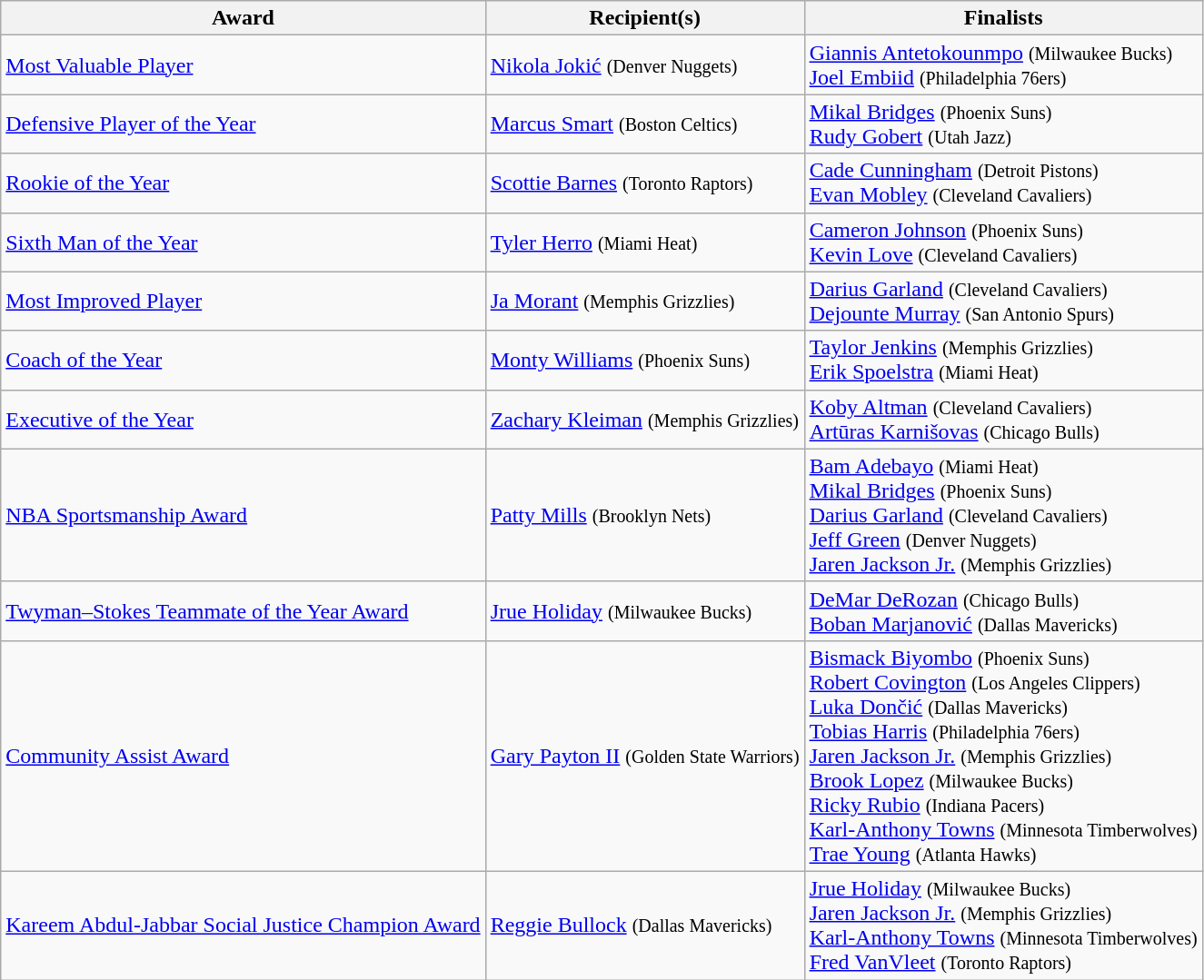<table class="wikitable">
<tr>
<th>Award</th>
<th>Recipient(s)</th>
<th>Finalists</th>
</tr>
<tr>
<td><a href='#'>Most Valuable Player</a></td>
<td><a href='#'>Nikola Jokić</a> <small>(Denver Nuggets)</small></td>
<td><a href='#'>Giannis Antetokounmpo</a> <small>(Milwaukee Bucks)</small><br><a href='#'>Joel Embiid</a> <small>(Philadelphia 76ers)</small></td>
</tr>
<tr>
<td><a href='#'>Defensive Player of the Year</a></td>
<td><a href='#'>Marcus Smart</a> <small>(Boston Celtics)</small></td>
<td><a href='#'>Mikal Bridges</a> <small>(Phoenix Suns)</small><br><a href='#'>Rudy Gobert</a> <small>(Utah Jazz)</small></td>
</tr>
<tr>
<td><a href='#'>Rookie of the Year</a></td>
<td><a href='#'>Scottie Barnes</a> <small>(Toronto Raptors)</small></td>
<td><a href='#'>Cade Cunningham</a> <small>(Detroit Pistons)</small><br><a href='#'>Evan Mobley</a> <small>(Cleveland Cavaliers)</small></td>
</tr>
<tr>
<td><a href='#'>Sixth Man of the Year</a></td>
<td><a href='#'>Tyler Herro</a> <small>(Miami Heat)</small></td>
<td><a href='#'>Cameron Johnson</a> <small>(Phoenix Suns)</small><br><a href='#'>Kevin Love</a> <small>(Cleveland Cavaliers)</small></td>
</tr>
<tr>
<td><a href='#'>Most Improved Player</a></td>
<td><a href='#'>Ja Morant</a> <small>(Memphis Grizzlies)</small></td>
<td><a href='#'>Darius Garland</a> <small>(Cleveland Cavaliers)</small><br><a href='#'>Dejounte Murray</a> <small>(San Antonio Spurs)</small></td>
</tr>
<tr>
<td><a href='#'>Coach of the Year</a></td>
<td><a href='#'>Monty Williams</a> <small>(Phoenix Suns)</small></td>
<td><a href='#'>Taylor Jenkins</a> <small>(Memphis Grizzlies)</small><br><a href='#'>Erik Spoelstra</a> <small>(Miami Heat)</small></td>
</tr>
<tr>
<td><a href='#'>Executive of the Year</a></td>
<td><a href='#'>Zachary Kleiman</a> <small>(Memphis Grizzlies)</small></td>
<td><a href='#'>Koby Altman</a> <small>(Cleveland Cavaliers)</small><br><a href='#'>Artūras Karnišovas</a> <small>(Chicago Bulls)</small></td>
</tr>
<tr>
<td><a href='#'>NBA Sportsmanship Award</a></td>
<td><a href='#'>Patty Mills</a> <small>(Brooklyn Nets)</small></td>
<td><a href='#'>Bam Adebayo</a> <small>(Miami Heat)</small><br><a href='#'>Mikal Bridges</a> <small>(Phoenix Suns)</small><br><a href='#'>Darius Garland</a> <small>(Cleveland Cavaliers)</small><br><a href='#'>Jeff Green</a> <small>(Denver Nuggets)</small><br><a href='#'>Jaren Jackson Jr.</a> <small>(Memphis Grizzlies)</small></td>
</tr>
<tr>
<td><a href='#'>Twyman–Stokes Teammate of the Year Award</a></td>
<td><a href='#'>Jrue Holiday</a> <small>(Milwaukee Bucks)</small></td>
<td><a href='#'>DeMar DeRozan</a> <small>(Chicago Bulls)</small><br><a href='#'>Boban Marjanović</a> <small>(Dallas Mavericks)</small></td>
</tr>
<tr>
<td><a href='#'>Community Assist Award</a></td>
<td><a href='#'>Gary Payton II</a> <small>(Golden State Warriors)</small></td>
<td><a href='#'>Bismack Biyombo</a> <small>(Phoenix Suns)</small><br><a href='#'>Robert Covington</a> <small>(Los Angeles Clippers)</small><br><a href='#'>Luka Dončić</a> <small>(Dallas Mavericks)</small><br><a href='#'>Tobias Harris</a> <small>(Philadelphia 76ers)</small><br><a href='#'>Jaren Jackson Jr.</a> <small>(Memphis Grizzlies)</small><br><a href='#'>Brook Lopez</a> <small>(Milwaukee Bucks)</small><br><a href='#'>Ricky Rubio</a> <small>(Indiana Pacers)</small><br><a href='#'>Karl-Anthony Towns</a> <small>(Minnesota Timberwolves)</small><br><a href='#'>Trae Young</a> <small>(Atlanta Hawks)</small><br></td>
</tr>
<tr>
<td><a href='#'>Kareem Abdul-Jabbar Social Justice Champion Award</a></td>
<td><a href='#'>Reggie Bullock</a> <small>(Dallas Mavericks)</small></td>
<td><a href='#'>Jrue Holiday</a> <small>(Milwaukee Bucks)</small><br><a href='#'>Jaren Jackson Jr.</a> <small>(Memphis Grizzlies)</small><br><a href='#'>Karl-Anthony Towns</a> <small>(Minnesota Timberwolves)</small><br><a href='#'>Fred VanVleet</a> <small>(Toronto Raptors)</small></td>
</tr>
</table>
